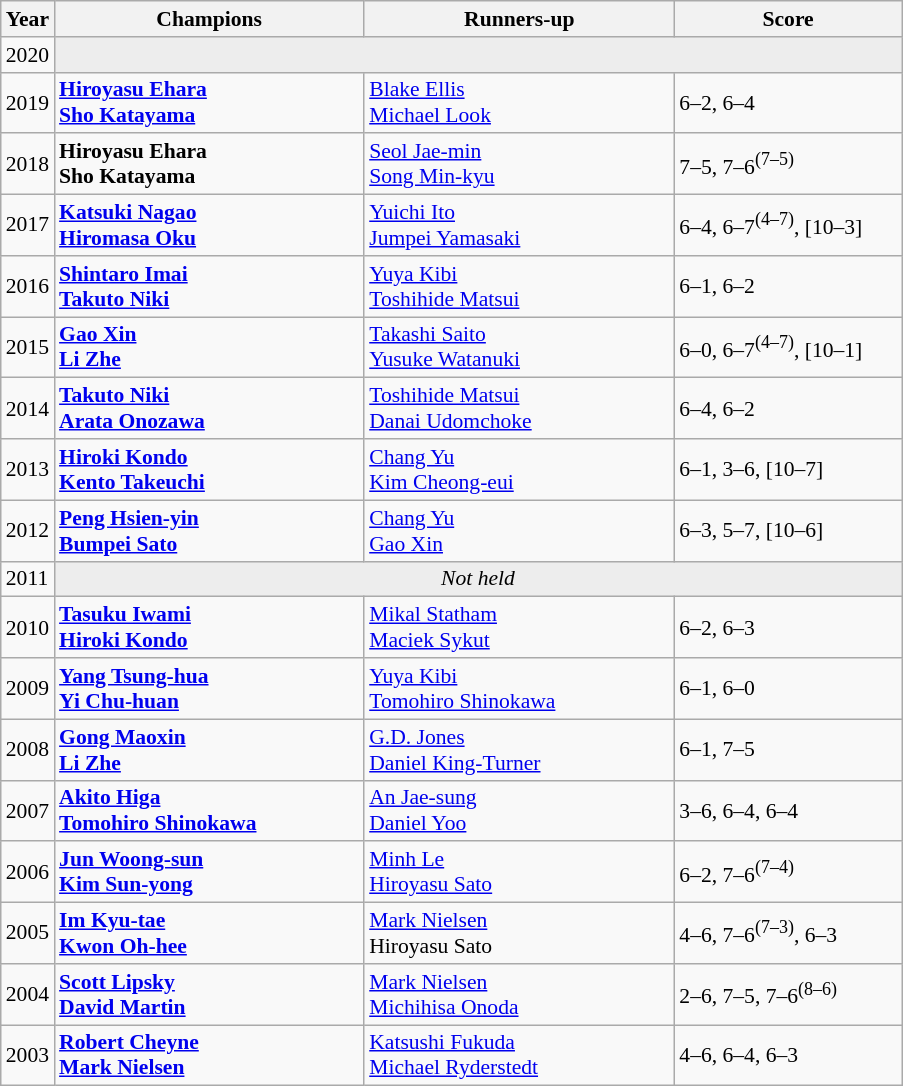<table class="wikitable" style="font-size:90%">
<tr>
<th>Year</th>
<th width="200">Champions</th>
<th width="200">Runners-up</th>
<th width="145">Score</th>
</tr>
<tr>
<td>2020</td>
<td colspan=3 bgcolor="#ededed"></td>
</tr>
<tr>
<td>2019</td>
<td> <strong><a href='#'>Hiroyasu Ehara</a></strong> <br>  <strong><a href='#'>Sho Katayama</a></strong></td>
<td> <a href='#'>Blake Ellis</a> <br>  <a href='#'>Michael Look</a></td>
<td>6–2, 6–4</td>
</tr>
<tr>
<td>2018</td>
<td> <strong>Hiroyasu Ehara</strong> <br>  <strong>Sho Katayama</strong></td>
<td> <a href='#'>Seol Jae-min</a> <br>  <a href='#'>Song Min-kyu</a></td>
<td>7–5, 7–6<sup>(7–5)</sup></td>
</tr>
<tr>
<td>2017</td>
<td> <strong><a href='#'>Katsuki Nagao</a></strong> <br>  <strong><a href='#'>Hiromasa Oku</a></strong></td>
<td> <a href='#'>Yuichi Ito</a> <br>  <a href='#'>Jumpei Yamasaki</a></td>
<td>6–4, 6–7<sup>(4–7)</sup>, [10–3]</td>
</tr>
<tr>
<td>2016</td>
<td> <strong><a href='#'>Shintaro Imai</a></strong> <br>  <strong><a href='#'>Takuto Niki</a></strong></td>
<td> <a href='#'>Yuya Kibi</a> <br>  <a href='#'>Toshihide Matsui</a></td>
<td>6–1, 6–2</td>
</tr>
<tr>
<td>2015</td>
<td> <strong><a href='#'>Gao Xin</a></strong> <br>  <strong><a href='#'>Li Zhe</a></strong></td>
<td> <a href='#'>Takashi Saito</a> <br>  <a href='#'>Yusuke Watanuki</a></td>
<td>6–0, 6–7<sup>(4–7)</sup>, [10–1]</td>
</tr>
<tr>
<td>2014</td>
<td> <strong><a href='#'>Takuto Niki</a></strong> <br>  <strong><a href='#'>Arata Onozawa</a></strong></td>
<td> <a href='#'>Toshihide Matsui</a> <br>  <a href='#'>Danai Udomchoke</a></td>
<td>6–4, 6–2</td>
</tr>
<tr>
<td>2013</td>
<td> <strong><a href='#'>Hiroki Kondo</a></strong> <br>  <strong><a href='#'>Kento Takeuchi</a></strong></td>
<td> <a href='#'>Chang Yu</a> <br>  <a href='#'>Kim Cheong-eui</a></td>
<td>6–1, 3–6, [10–7]</td>
</tr>
<tr>
<td>2012</td>
<td> <strong><a href='#'>Peng Hsien-yin</a></strong> <br>  <strong><a href='#'>Bumpei Sato</a></strong></td>
<td> <a href='#'>Chang Yu</a> <br>  <a href='#'>Gao Xin</a></td>
<td>6–3, 5–7, [10–6]</td>
</tr>
<tr>
<td>2011</td>
<td colspan=3 align=center style="background:#ededed"><em>Not held</em></td>
</tr>
<tr>
<td>2010</td>
<td> <strong><a href='#'>Tasuku Iwami</a></strong> <br>  <strong><a href='#'>Hiroki Kondo</a></strong></td>
<td> <a href='#'>Mikal Statham</a> <br>  <a href='#'>Maciek Sykut</a></td>
<td>6–2, 6–3</td>
</tr>
<tr>
<td>2009</td>
<td> <strong><a href='#'>Yang Tsung-hua</a></strong> <br>  <strong><a href='#'>Yi Chu-huan</a></strong></td>
<td> <a href='#'>Yuya Kibi</a> <br>  <a href='#'>Tomohiro Shinokawa</a></td>
<td>6–1, 6–0</td>
</tr>
<tr>
<td>2008</td>
<td> <strong><a href='#'>Gong Maoxin</a></strong> <br>  <strong><a href='#'>Li Zhe</a></strong></td>
<td> <a href='#'>G.D. Jones</a> <br>  <a href='#'>Daniel King-Turner</a></td>
<td>6–1, 7–5</td>
</tr>
<tr>
<td>2007</td>
<td> <strong><a href='#'>Akito Higa</a></strong> <br>  <strong><a href='#'>Tomohiro Shinokawa</a></strong></td>
<td> <a href='#'>An Jae-sung</a> <br>  <a href='#'>Daniel Yoo</a></td>
<td>3–6, 6–4, 6–4</td>
</tr>
<tr>
<td>2006</td>
<td> <strong><a href='#'>Jun Woong-sun</a></strong> <br>  <strong><a href='#'>Kim Sun-yong</a></strong></td>
<td> <a href='#'>Minh Le</a> <br>  <a href='#'>Hiroyasu Sato</a></td>
<td>6–2, 7–6<sup>(7–4)</sup></td>
</tr>
<tr>
<td>2005</td>
<td> <strong><a href='#'>Im Kyu-tae</a></strong> <br>  <strong><a href='#'>Kwon Oh-hee</a></strong></td>
<td> <a href='#'>Mark Nielsen</a> <br>  Hiroyasu Sato</td>
<td>4–6, 7–6<sup>(7–3)</sup>, 6–3</td>
</tr>
<tr>
<td>2004</td>
<td> <strong><a href='#'>Scott Lipsky</a></strong> <br>  <strong><a href='#'>David Martin</a></strong></td>
<td> <a href='#'>Mark Nielsen</a> <br>  <a href='#'>Michihisa Onoda</a></td>
<td>2–6, 7–5, 7–6<sup>(8–6)</sup></td>
</tr>
<tr>
<td>2003</td>
<td> <strong><a href='#'>Robert Cheyne</a></strong> <br>  <strong><a href='#'>Mark Nielsen</a></strong></td>
<td> <a href='#'>Katsushi Fukuda</a> <br>  <a href='#'>Michael Ryderstedt</a></td>
<td>4–6, 6–4, 6–3</td>
</tr>
</table>
